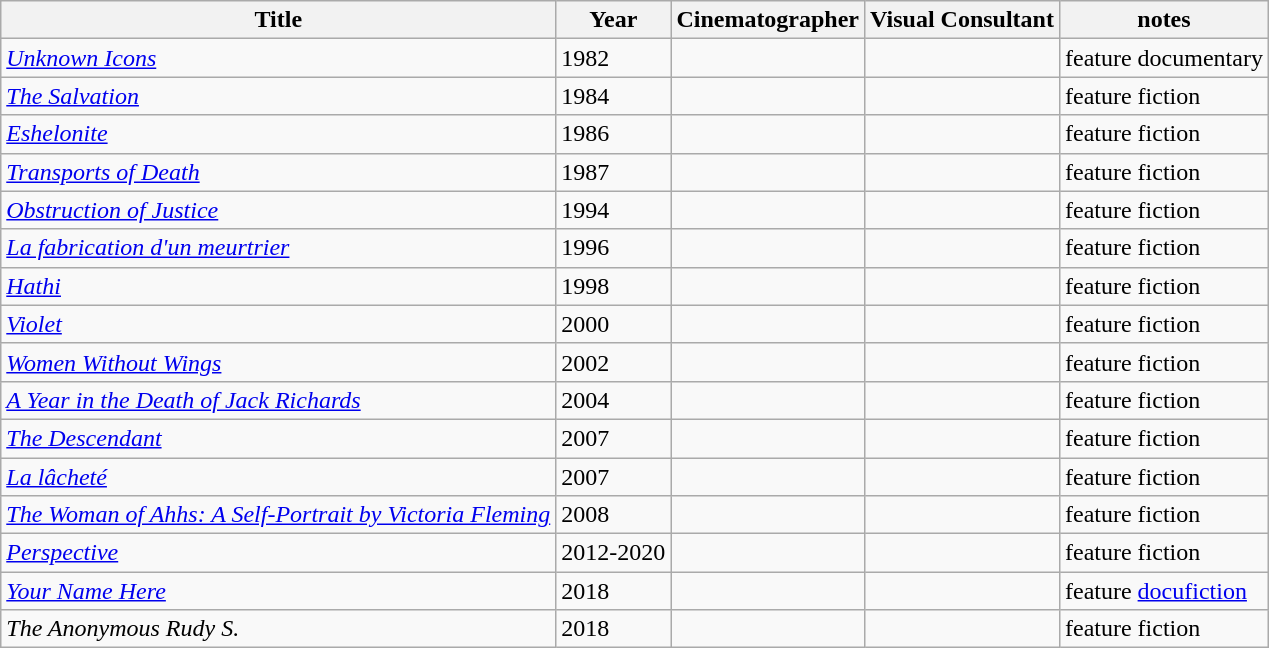<table class="wikitable">
<tr>
<th>Title</th>
<th>Year</th>
<th>Cinematographer</th>
<th>Visual Consultant</th>
<th>notes</th>
</tr>
<tr>
<td><em><a href='#'>Unknown Icons</a></em></td>
<td>1982</td>
<td></td>
<td></td>
<td>feature documentary</td>
</tr>
<tr>
<td><em><a href='#'>The Salvation</a></em></td>
<td>1984</td>
<td></td>
<td></td>
<td>feature fiction</td>
</tr>
<tr>
<td><em><a href='#'>Eshelonite</a></em></td>
<td>1986</td>
<td></td>
<td></td>
<td>feature fiction</td>
</tr>
<tr>
<td><em><a href='#'>Transports of Death</a></em></td>
<td>1987</td>
<td></td>
<td></td>
<td>feature fiction</td>
</tr>
<tr>
<td><em><a href='#'>Obstruction of Justice</a></em></td>
<td>1994</td>
<td></td>
<td></td>
<td>feature fiction</td>
</tr>
<tr>
<td><em><a href='#'>La fabrication d'un meurtrier</a></em></td>
<td>1996</td>
<td></td>
<td></td>
<td>feature fiction</td>
</tr>
<tr>
<td><em><a href='#'>Hathi</a></em></td>
<td>1998</td>
<td></td>
<td></td>
<td>feature fiction</td>
</tr>
<tr>
<td><em><a href='#'>Violet</a></em> </td>
<td>2000</td>
<td></td>
<td></td>
<td>feature fiction</td>
</tr>
<tr>
<td><em><a href='#'>Women Without Wings</a></em> </td>
<td>2002</td>
<td></td>
<td></td>
<td>feature fiction</td>
</tr>
<tr>
<td><em><a href='#'>A Year in the Death of Jack Richards</a></em></td>
<td>2004</td>
<td></td>
<td></td>
<td>feature fiction</td>
</tr>
<tr>
<td><em><a href='#'>The Descendant</a></em></td>
<td>2007</td>
<td></td>
<td></td>
<td>feature fiction</td>
</tr>
<tr>
<td><em><a href='#'>La lâcheté</a></em></td>
<td>2007</td>
<td></td>
<td></td>
<td>feature fiction</td>
</tr>
<tr>
<td><em><a href='#'>The Woman of Ahhs: A Self-Portrait by Victoria Fleming</a></em></td>
<td>2008</td>
<td></td>
<td></td>
<td>feature fiction</td>
</tr>
<tr>
<td><em><a href='#'>Perspective</a></em></td>
<td>2012-2020</td>
<td></td>
<td></td>
<td>feature fiction</td>
</tr>
<tr>
<td><em><a href='#'>Your Name Here</a></em></td>
<td>2018</td>
<td></td>
<td></td>
<td>feature <a href='#'>docufiction</a></td>
</tr>
<tr>
<td><em>The Anonymous Rudy S.</em></td>
<td>2018</td>
<td></td>
<td></td>
<td>feature fiction</td>
</tr>
</table>
